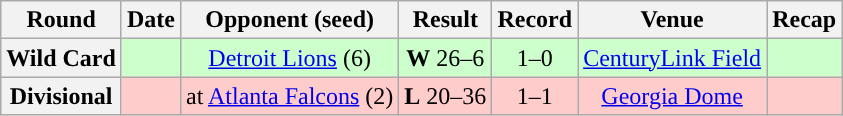<table class="wikitable" style="text-align:center">
<tr>
<th>Round</th>
<th>Date</th>
<th>Opponent (seed)</th>
<th>Result</th>
<th>Record</th>
<th>Venue</th>
<th>Recap</th>
</tr>
<tr style="background:#cfc">
<th>Wild Card</th>
<td></td>
<td><a href='#'>Detroit Lions</a> (6)</td>
<td><strong>W</strong> 26–6</td>
<td>1–0</td>
<td><a href='#'>CenturyLink Field</a></td>
<td></td>
</tr>
<tr style="background:#fcc">
<th>Divisional</th>
<td></td>
<td>at <a href='#'>Atlanta Falcons</a> (2)</td>
<td><strong>L</strong> 20–36</td>
<td>1–1</td>
<td><a href='#'>Georgia Dome</a></td>
<td></td>
</tr>
</table>
